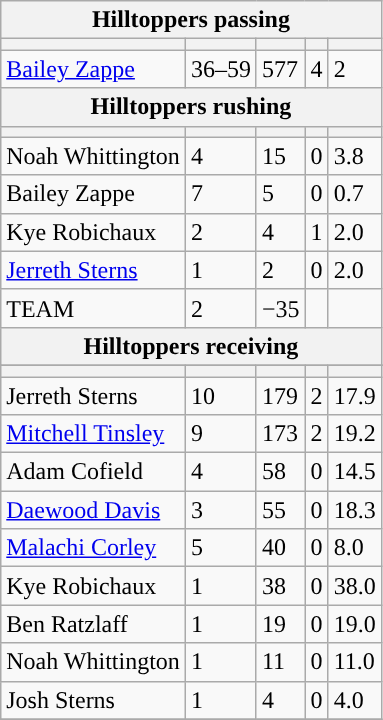<table class="wikitable plainrowheaders">
<tr>
<th colspan="6">Hilltoppers passing</th>
</tr>
<tr>
<th scope="col"></th>
<th scope="col"></th>
<th scope="col"></th>
<th scope="col"></th>
<th scope="col"></th>
</tr>
<tr>
<td><a href='#'>Bailey Zappe</a></td>
<td>36–59</td>
<td>577</td>
<td>4</td>
<td>2</td>
</tr>
<tr>
<th colspan="6">Hilltoppers rushing</th>
</tr>
<tr>
<th scope="col"></th>
<th scope="col"></th>
<th scope="col"></th>
<th scope="col"></th>
<th scope="col"></th>
</tr>
<tr>
<td>Noah Whittington</td>
<td>4</td>
<td>15</td>
<td>0</td>
<td>3.8</td>
</tr>
<tr>
<td>Bailey Zappe</td>
<td>7</td>
<td>5</td>
<td>0</td>
<td>0.7</td>
</tr>
<tr>
<td>Kye Robichaux</td>
<td>2</td>
<td>4</td>
<td>1</td>
<td>2.0</td>
</tr>
<tr>
<td><a href='#'>Jerreth Sterns</a></td>
<td>1</td>
<td>2</td>
<td>0</td>
<td>2.0</td>
</tr>
<tr>
<td>TEAM</td>
<td>2</td>
<td>−35</td>
<td></td>
<td></td>
</tr>
<tr>
<th colspan="6">Hilltoppers receiving</th>
</tr>
<tr>
</tr>
<tr>
<th scope="col"></th>
<th scope="col"></th>
<th scope="col"></th>
<th scope="col"></th>
<th scope="col"></th>
</tr>
<tr>
<td>Jerreth Sterns</td>
<td>10</td>
<td>179</td>
<td>2</td>
<td>17.9</td>
</tr>
<tr>
<td><a href='#'>Mitchell Tinsley</a></td>
<td>9</td>
<td>173</td>
<td>2</td>
<td>19.2</td>
</tr>
<tr>
<td>Adam Cofield</td>
<td>4</td>
<td>58</td>
<td>0</td>
<td>14.5</td>
</tr>
<tr>
<td><a href='#'>Daewood Davis</a></td>
<td>3</td>
<td>55</td>
<td>0</td>
<td>18.3</td>
</tr>
<tr>
<td><a href='#'>Malachi Corley</a></td>
<td>5</td>
<td>40</td>
<td>0</td>
<td>8.0</td>
</tr>
<tr>
<td>Kye Robichaux</td>
<td>1</td>
<td>38</td>
<td>0</td>
<td>38.0</td>
</tr>
<tr>
<td>Ben Ratzlaff</td>
<td>1</td>
<td>19</td>
<td>0</td>
<td>19.0</td>
</tr>
<tr>
<td>Noah Whittington</td>
<td>1</td>
<td>11</td>
<td>0</td>
<td>11.0</td>
</tr>
<tr>
<td>Josh Sterns</td>
<td>1</td>
<td>4</td>
<td>0</td>
<td>4.0</td>
</tr>
<tr>
</tr>
</table>
